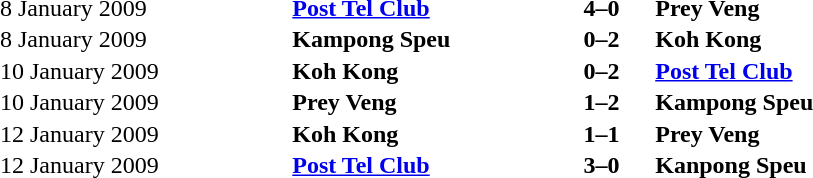<table width=50% cellspacing=1>
<tr>
<th></th>
<th></th>
<th></th>
</tr>
<tr>
<td>8 January 2009</td>
<td align=left><strong><a href='#'>Post Tel Club</a></strong></td>
<td align=left><strong>4–0</strong></td>
<td><strong>Prey Veng</strong></td>
</tr>
<tr>
<td>8 January 2009</td>
<td align=left><strong>Kampong Speu</strong></td>
<td align=left><strong>0–2</strong></td>
<td><strong>Koh Kong</strong></td>
</tr>
<tr>
<td>10 January 2009</td>
<td align=left><strong>Koh Kong</strong></td>
<td align=left><strong>0–2</strong></td>
<td><strong><a href='#'>Post Tel Club</a></strong></td>
</tr>
<tr>
<td>10 January 2009</td>
<td align=left><strong>Prey Veng</strong></td>
<td align=left><strong>1–2</strong></td>
<td><strong>Kampong Speu</strong></td>
</tr>
<tr>
<td>12 January 2009</td>
<td align=left><strong>Koh Kong</strong></td>
<td align=left><strong>1–1</strong></td>
<td><strong>Prey Veng</strong></td>
</tr>
<tr>
<td>12 January 2009</td>
<td align=left><strong><a href='#'>Post Tel Club</a></strong></td>
<td align=left><strong>3–0</strong></td>
<td><strong>Kanpong Speu</strong></td>
</tr>
</table>
